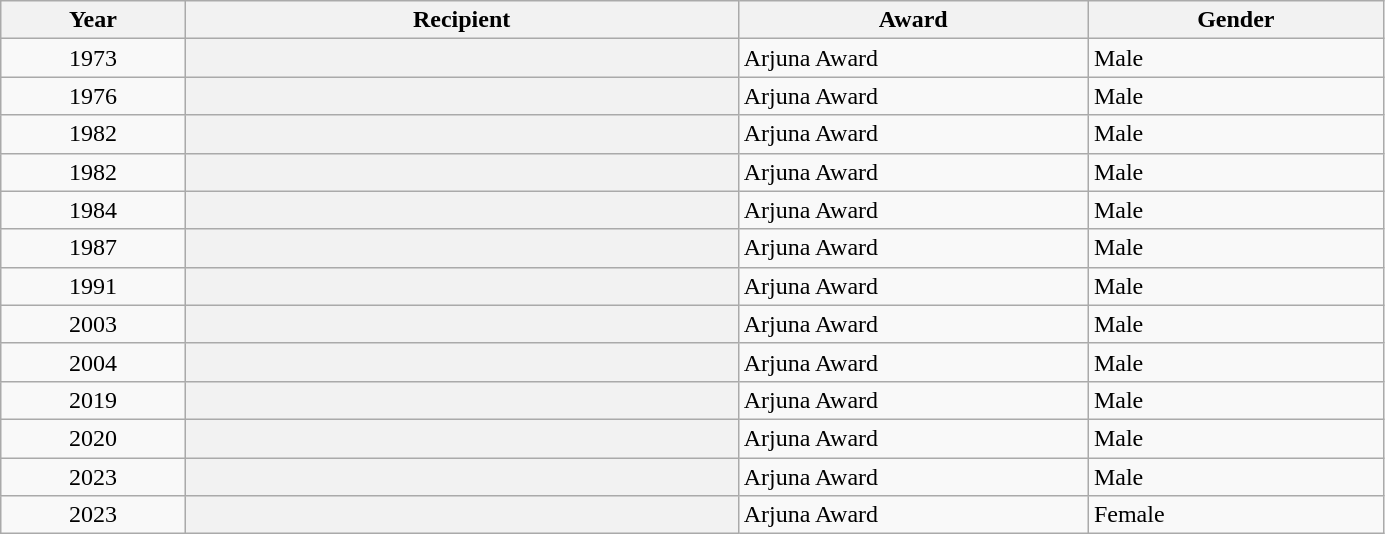<table class="wikitable sortable mw-collapsible plainrowheaders" style="width:73%">
<tr>
<th scope="col" style="width:10%">Year</th>
<th scope="col" style="width:30%">Recipient</th>
<th scope="col" style="width:19%">Award</th>
<th scope="col" style="width:16%">Gender</th>
</tr>
<tr>
<td style="text-align:center;">1973</td>
<th scope="row"></th>
<td>Arjuna Award</td>
<td>Male</td>
</tr>
<tr>
<td style="text-align:center;">1976</td>
<th scope="row"></th>
<td>Arjuna Award</td>
<td>Male</td>
</tr>
<tr>
<td style="text-align:center;">1982</td>
<th scope="row"></th>
<td>Arjuna Award</td>
<td>Male</td>
</tr>
<tr>
<td style="text-align:center;">1982</td>
<th scope="row"></th>
<td>Arjuna Award</td>
<td>Male</td>
</tr>
<tr>
<td style="text-align:center;">1984</td>
<th scope="row"></th>
<td>Arjuna Award</td>
<td>Male</td>
</tr>
<tr>
<td style="text-align:center;">1987</td>
<th scope="row"></th>
<td>Arjuna Award</td>
<td>Male</td>
</tr>
<tr>
<td style="text-align:center;">1991</td>
<th scope="row"></th>
<td>Arjuna Award</td>
<td>Male</td>
</tr>
<tr>
<td style="text-align:center;">2003</td>
<th scope="row"></th>
<td>Arjuna Award</td>
<td>Male</td>
</tr>
<tr>
<td style="text-align:center;">2004</td>
<th scope="row"></th>
<td>Arjuna Award</td>
<td>Male</td>
</tr>
<tr>
<td style="text-align:center;">2019</td>
<th scope="row"></th>
<td>Arjuna Award</td>
<td>Male</td>
</tr>
<tr>
<td style="text-align:center;">2020</td>
<th scope="row"></th>
<td>Arjuna Award</td>
<td>Male</td>
</tr>
<tr>
<td style="text-align:center;">2023</td>
<th scope="row"></th>
<td>Arjuna Award</td>
<td>Male</td>
</tr>
<tr>
<td style="text-align:center;">2023</td>
<th scope="row"></th>
<td>Arjuna Award</td>
<td>Female</td>
</tr>
</table>
